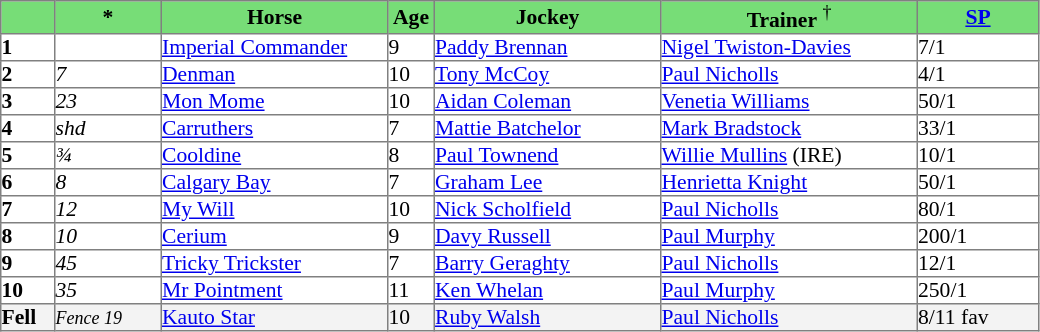<table border="1" cellpadding="0" style="border-collapse: collapse; font-size:90%">
<tr bgcolor="#77dd77" align="center">
<td width="35px"></td>
<td width="70px"><strong>*</strong></td>
<td width="150px"><strong>Horse</strong></td>
<td width="30px"><strong>Age</strong></td>
<td width="150px"><strong>Jockey</strong></td>
<td width="170px"><strong>Trainer</strong> <sup>†</sup></td>
<td width="80px"><strong><a href='#'>SP</a></strong></td>
</tr>
<tr>
<td><strong>1</strong></td>
<td></td>
<td><a href='#'>Imperial Commander</a></td>
<td>9</td>
<td><a href='#'>Paddy Brennan</a></td>
<td><a href='#'>Nigel Twiston-Davies</a></td>
<td>7/1</td>
</tr>
<tr>
<td><strong>2</strong></td>
<td><em>7</em></td>
<td><a href='#'>Denman</a></td>
<td>10</td>
<td><a href='#'>Tony McCoy</a></td>
<td><a href='#'>Paul Nicholls</a></td>
<td>4/1</td>
</tr>
<tr>
<td><strong>3</strong></td>
<td><em>23</em></td>
<td><a href='#'>Mon Mome</a></td>
<td>10</td>
<td><a href='#'>Aidan Coleman</a></td>
<td><a href='#'>Venetia Williams</a></td>
<td>50/1</td>
</tr>
<tr>
<td><strong>4</strong></td>
<td><em>shd</em></td>
<td><a href='#'>Carruthers</a></td>
<td>7</td>
<td><a href='#'>Mattie Batchelor</a></td>
<td><a href='#'>Mark Bradstock</a></td>
<td>33/1</td>
</tr>
<tr>
<td><strong>5</strong></td>
<td><em>¾</em></td>
<td><a href='#'>Cooldine</a></td>
<td>8</td>
<td><a href='#'>Paul Townend</a></td>
<td><a href='#'>Willie Mullins</a> (IRE)</td>
<td>10/1</td>
</tr>
<tr>
<td><strong>6</strong></td>
<td><em>8</em></td>
<td><a href='#'>Calgary Bay</a></td>
<td>7</td>
<td><a href='#'>Graham Lee</a></td>
<td><a href='#'>Henrietta Knight</a></td>
<td>50/1</td>
</tr>
<tr>
<td><strong>7</strong></td>
<td><em>12</em></td>
<td><a href='#'>My Will</a></td>
<td>10</td>
<td><a href='#'>Nick Scholfield</a></td>
<td><a href='#'>Paul Nicholls</a></td>
<td>80/1</td>
</tr>
<tr>
<td><strong>8</strong></td>
<td><em>10</em></td>
<td><a href='#'>Cerium</a></td>
<td>9</td>
<td><a href='#'>Davy Russell</a></td>
<td><a href='#'>Paul Murphy</a></td>
<td>200/1</td>
</tr>
<tr>
<td><strong>9</strong></td>
<td><em>45</em></td>
<td><a href='#'>Tricky Trickster</a></td>
<td>7</td>
<td><a href='#'>Barry Geraghty</a></td>
<td><a href='#'>Paul Nicholls</a></td>
<td>12/1</td>
</tr>
<tr>
<td><strong>10</strong></td>
<td><em>35</em></td>
<td><a href='#'>Mr Pointment</a></td>
<td>11</td>
<td><a href='#'>Ken Whelan</a></td>
<td><a href='#'>Paul Murphy</a></td>
<td>250/1</td>
</tr>
<tr bgcolor="#f3f3f3">
<td><strong>Fell</strong></td>
<td><small><em>Fence 19</em></small></td>
<td><a href='#'>Kauto Star</a></td>
<td>10</td>
<td><a href='#'>Ruby Walsh</a></td>
<td><a href='#'>Paul Nicholls</a></td>
<td>8/11 fav</td>
</tr>
</table>
